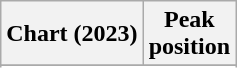<table class="wikitable plainrowheaders" style="text-align:center;">
<tr>
<th scope="col">Chart (2023)</th>
<th scope="col">Peak<br>position</th>
</tr>
<tr>
</tr>
<tr>
</tr>
</table>
